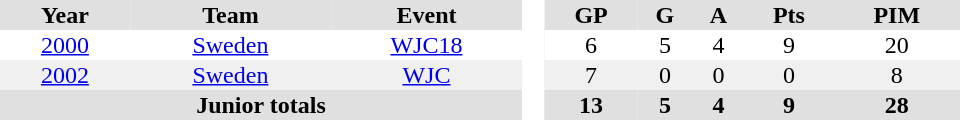<table border="0" cellpadding="1" cellspacing="0" style="text-align:center; width:40em">
<tr ALIGN="center" bgcolor="#e0e0e0">
<th>Year</th>
<th>Team</th>
<th>Event</th>
<th rowspan="99" bgcolor="#ffffff"> </th>
<th>GP</th>
<th>G</th>
<th>A</th>
<th>Pts</th>
<th>PIM</th>
</tr>
<tr>
<td><a href='#'>2000</a></td>
<td><a href='#'>Sweden</a></td>
<td><a href='#'>WJC18</a></td>
<td>6</td>
<td>5</td>
<td>4</td>
<td>9</td>
<td>20</td>
</tr>
<tr bgcolor="#f0f0f0">
<td><a href='#'>2002</a></td>
<td><a href='#'>Sweden</a></td>
<td><a href='#'>WJC</a></td>
<td>7</td>
<td>0</td>
<td>0</td>
<td>0</td>
<td>8</td>
</tr>
<tr bgcolor="#e0e0e0">
<th colspan="3">Junior totals</th>
<th>13</th>
<th>5</th>
<th>4</th>
<th>9</th>
<th>28</th>
</tr>
</table>
